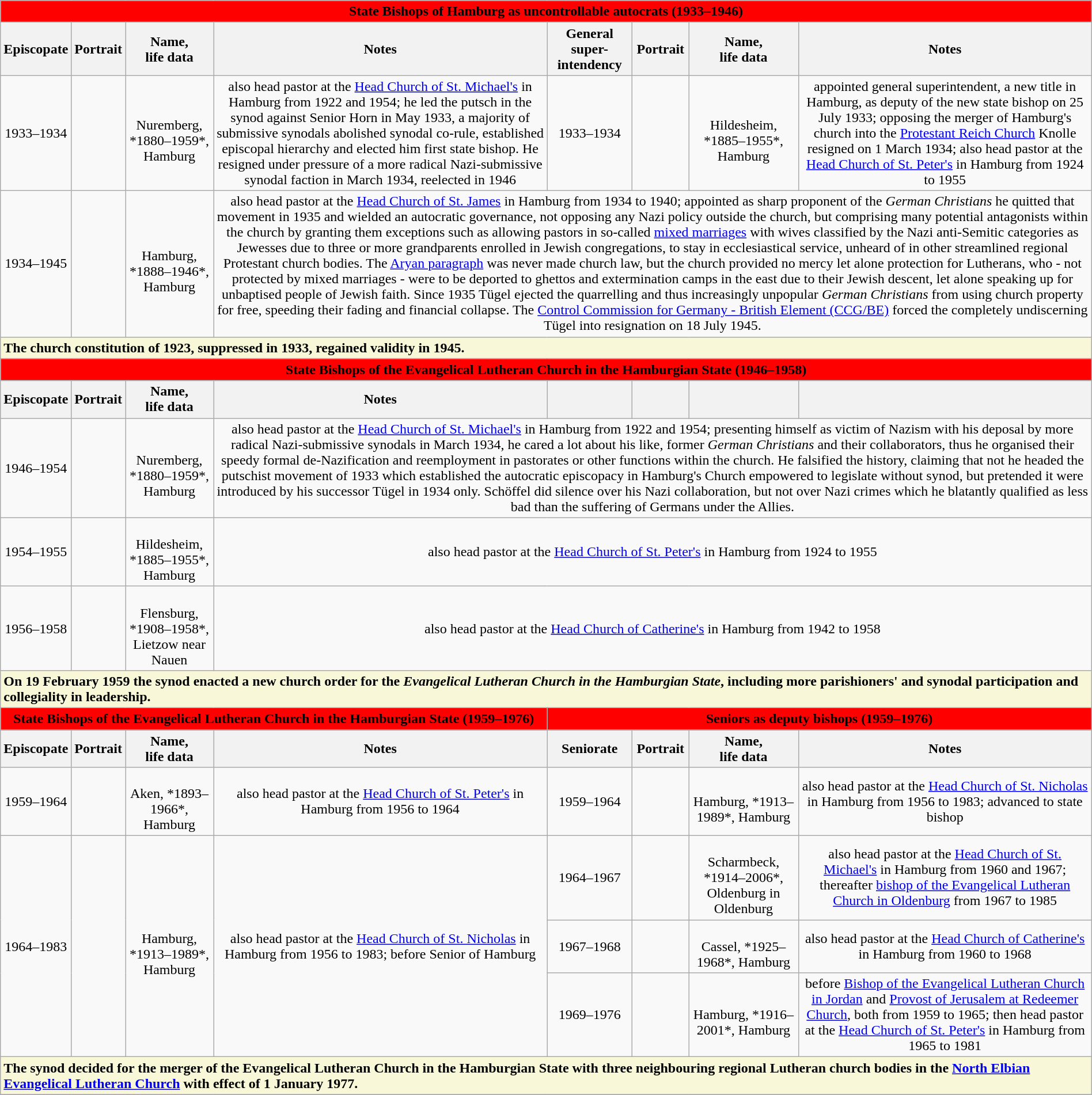<table width=100% class="wikitable">
<tr>
<td colspan="8" bgcolor=red align=center><span><strong>State Bishops of Hamburg as uncontrollable autocrats (1933–1946)</strong></span></td>
</tr>
<tr>
<th>Episcopate</th>
<th>Portrait</th>
<th>Name, <br>life data</th>
<th>Notes</th>
<th>General super-intendency</th>
<th>Portrait</th>
<th>Name, <br>life data</th>
<th>Notes</th>
</tr>
<tr>
<td align=center>1933–1934</td>
<td align=center></td>
<td align="center"><br>Nuremberg, *1880–1959*, Hamburg<small></small></td>
<td colspan="1" align="center">also head pastor at the <a href='#'>Head Church of St. Michael's</a> in Hamburg from 1922 and 1954; he led the putsch in the synod against Senior Horn in May 1933, a majority of submissive synodals abolished synodal co-rule, established episcopal hierarchy and elected him first state bishop. He resigned under pressure of a more radical Nazi-submissive synodal faction in March 1934, reelected in 1946</td>
<td align=center>1933–1934</td>
<td align=center></td>
<td align="center"><br>Hildesheim, *1885–1955*, Hamburg<small></small></td>
<td colspan="1" align="center">appointed general superintendent, a new title in Hamburg, as deputy of the new state bishop on 25 July 1933; opposing the merger of Hamburg's church into the <a href='#'>Protestant Reich Church</a> Knolle resigned on 1 March 1934; also head pastor at the <a href='#'>Head Church of St. Peter's</a> in Hamburg from 1924 to 1955</td>
</tr>
<tr>
<td align=center>1934–1945</td>
<td align=center></td>
<td align="center"><br>Hamburg, *1888–1946*, Hamburg<small></small></td>
<td colspan="5" align="center">also head pastor at the <a href='#'>Head Church of St. James</a> in Hamburg from 1934 to 1940; appointed as sharp proponent of the <em>German Christians</em> he quitted that movement in 1935 and wielded an autocratic governance, not opposing any Nazi policy outside the church, but comprising many potential antagonists within the church by granting them exceptions such as allowing pastors in so-called <a href='#'>mixed marriages</a> with wives classified by the Nazi anti-Semitic categories as Jewesses due to three or more grandparents enrolled in Jewish congregations, to stay in ecclesiastical service, unheard of in other streamlined regional Protestant church bodies. The <a href='#'>Aryan paragraph</a> was never made church law, but the church provided no mercy let alone protection for Lutherans, who - not protected by mixed marriages - were to be deported to ghettos and extermination camps in the east due to their Jewish descent, let alone speaking up for unbaptised people of Jewish faith. Since 1935 Tügel ejected the quarrelling and thus increasingly unpopular <em>German Christians</em> from using church property for free, speeding their fading and financial collapse. The <a href='#'>Control Commission for Germany - British Element (CCG/BE)</a> forced the completely undiscerning Tügel into resignation on 18 July 1945.</td>
</tr>
<tr>
<td colspan = "8" bgcolor = "F8F8D8" align="left"><strong>The church constitution of 1923, suppressed in 1933, regained validity in 1945.</strong></td>
</tr>
<tr>
<td colspan="8" bgcolor=red align=center><span><strong>State Bishops of the Evangelical Lutheran Church in the Hamburgian State (1946–1958)</strong></span></td>
</tr>
<tr>
<th>Episcopate</th>
<th>Portrait</th>
<th>Name, <br>life data</th>
<th>Notes</th>
<th></th>
<th></th>
<th></th>
<th></th>
</tr>
<tr>
<td align=center>1946–1954</td>
<td align=center></td>
<td align="center"><br>Nuremberg, *1880–1959*, Hamburg<small></small></td>
<td colspan="5" align="center">also head pastor at the <a href='#'>Head Church of St. Michael's</a> in Hamburg from 1922 and 1954; presenting himself as victim of Nazism with his deposal by more radical Nazi-submissive synodals in March 1934, he cared a lot about his like, former <em>German Christians</em> and their collaborators, thus he organised their speedy formal de-Nazification and reemployment in pastorates or other functions within the church. He falsified the history, claiming that not he headed the putschist movement of 1933 which established the autocratic episcopacy in Hamburg's Church empowered to legislate without synod, but pretended it were introduced by his successor Tügel in 1934 only. Schöffel did silence over his Nazi collaboration, but not over Nazi crimes which he blatantly qualified as less bad than the suffering of Germans under the Allies.</td>
</tr>
<tr>
<td align=center>1954–1955</td>
<td align=center></td>
<td align="center"><br>Hildesheim, *1885–1955*, Hamburg<small></small></td>
<td colspan="5" align="center">also head pastor at the <a href='#'>Head Church of St. Peter's</a> in Hamburg from 1924 to 1955</td>
</tr>
<tr>
<td align=center>1956–1958</td>
<td align=center></td>
<td align="center"><br>Flensburg, *1908–1958*, Lietzow near Nauen<small></small></td>
<td colspan="5" align="center">also head pastor at the <a href='#'>Head Church of Catherine's</a> in Hamburg from 1942 to 1958</td>
</tr>
<tr>
<td colspan = "8" bgcolor = "F8F8D8" align="left"><strong>On 19 February 1959 the synod enacted a new church order for the <em>Evangelical Lutheran Church in the Hamburgian State</em>, including more parishioners' and synodal participation and collegiality in leadership.</strong></td>
</tr>
<tr>
<td colspan="4" bgcolor=red align=center><span><strong>State Bishops of the Evangelical Lutheran Church in the Hamburgian State (1959–1976)</strong></span></td>
<td colspan="4" bgcolor=red align=center><span><strong>Seniors as deputy bishops (1959–1976)</strong></span></td>
</tr>
<tr>
<th bgcolor = "#FFDEAD">Episcopate</th>
<th bgcolor = "#FFDEAD">Portrait</th>
<th bgcolor = "#FFDEAD">Name, <br>life data</th>
<th bgcolor = "#FFDEAD">Notes</th>
<th bgcolor = "#FFDEAD">Seniorate</th>
<th bgcolor = "#FFDEAD">Portrait</th>
<th bgcolor = "#FFDEAD">Name, <br>life data</th>
<th bgcolor = "#FFDEAD">Notes</th>
</tr>
<tr>
<td align=center>1959–1964</td>
<td align=center></td>
<td align="center"><br>Aken, *1893–1966*, Hamburg<small></small></td>
<td align="center">also head pastor at the <a href='#'>Head Church of St. Peter's</a> in Hamburg from 1956 to 1964</td>
<td align=center>1959–1964</td>
<td align=center></td>
<td align="center"><br>Hamburg, *1913–1989*, Hamburg<small></small></td>
<td align="center">also head pastor at the <a href='#'>Head Church of St. Nicholas</a> in Hamburg from 1956 to 1983; advanced to state bishop</td>
</tr>
<tr>
<td rowspan="3" align=center>1964–1983</td>
<td rowspan="3" align=center></td>
<td rowspan="3" align="center"><br>Hamburg, *1913–1989*, Hamburg<small></small></td>
<td rowspan="3" align="center">also head pastor at the <a href='#'>Head Church of St. Nicholas</a> in Hamburg from 1956 to 1983; before Senior of Hamburg</td>
<td align=center>1964–1967</td>
<td align=center></td>
<td align="center"><br>Scharmbeck, *1914–2006*, Oldenburg in Oldenburg<small></small></td>
<td align="center">also head pastor at the <a href='#'>Head Church of St. Michael's</a> in Hamburg from 1960 and 1967; thereafter <a href='#'>bishop of the Evangelical Lutheran Church in Oldenburg</a> from 1967 to 1985</td>
</tr>
<tr>
<td align=center>1967–1968</td>
<td align=center></td>
<td align="center"><br>Cassel, *1925–1968*, Hamburg</td>
<td align="center">also head pastor at the <a href='#'>Head Church of Catherine's</a> in Hamburg from 1960 to 1968</td>
</tr>
<tr>
<td align=center>1969–1976</td>
<td align=center></td>
<td align="center"><br>Hamburg, *1916–2001*, Hamburg<small></small></td>
<td align="center">before <a href='#'>Bishop of the Evangelical Lutheran Church in Jordan</a> and <a href='#'>Provost of Jerusalem at Redeemer Church</a>, both from 1959 to 1965; then head pastor at the <a href='#'>Head Church of St. Peter's</a> in Hamburg from 1965 to 1981</td>
</tr>
<tr>
<td colspan = "8" bgcolor = "F8F8D8" align="left"><strong>The synod decided for the merger of the Evangelical Lutheran Church in the Hamburgian State with three neighbouring regional Lutheran church bodies in the <a href='#'>North Elbian Evangelical Lutheran Church</a> with effect of 1 January 1977.</strong></td>
</tr>
<tr>
</tr>
</table>
